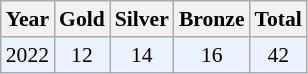<table class="sortable wikitable" style="font-size: 90%;">
<tr>
<th>Year</th>
<th>Gold</th>
<th>Silver</th>
<th>Bronze</th>
<th>Total</th>
</tr>
<tr style="background:#ECF2FF">
<td align="center">2022</td>
<td align="center">12</td>
<td align="center">14</td>
<td align="center">16</td>
<td align="center">42</td>
</tr>
</table>
